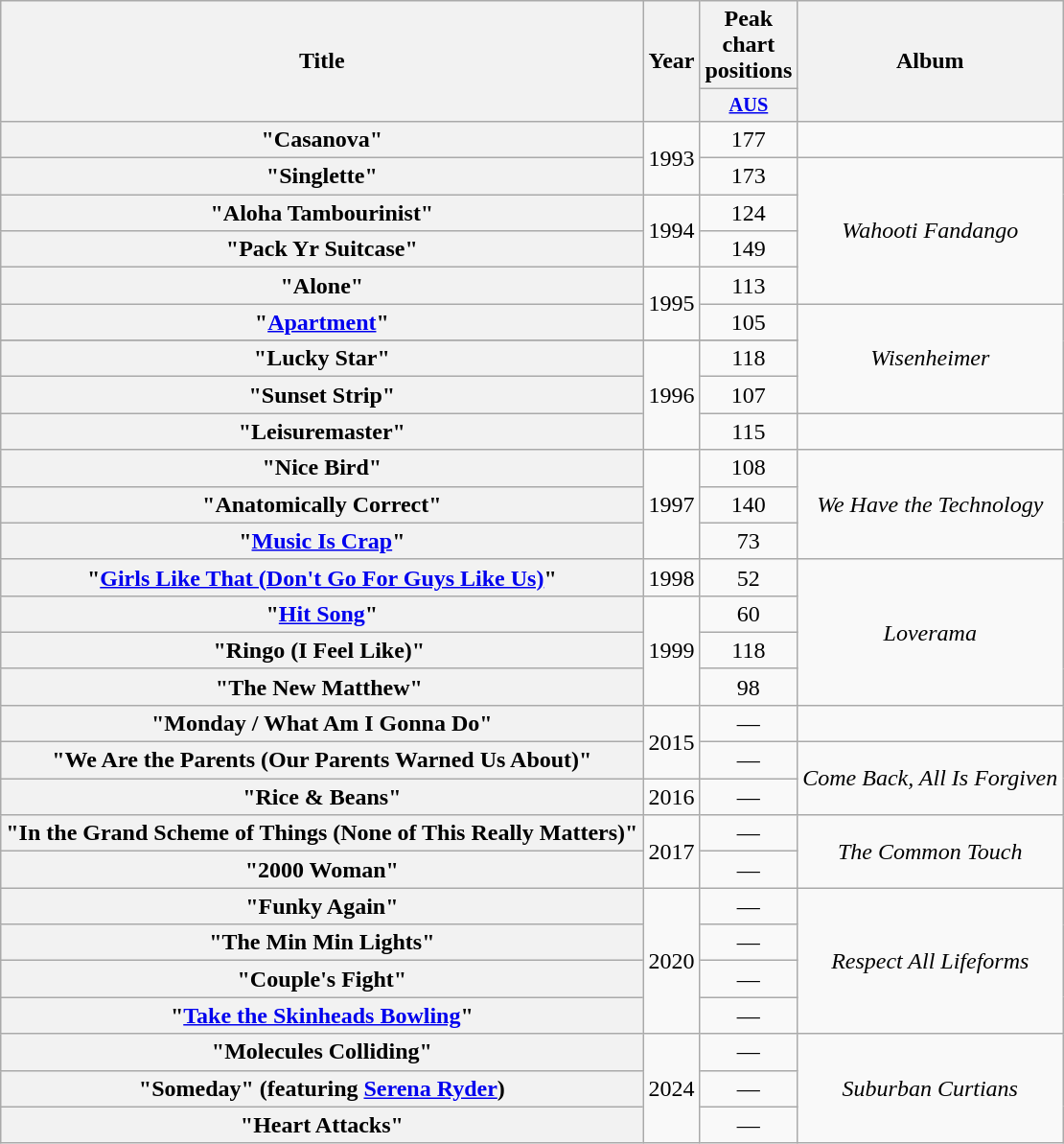<table class="wikitable sortable plainrowheaders" style="text-align:center">
<tr>
<th scope="col" rowspan="2">Title</th>
<th scope="col" rowspan="2">Year</th>
<th scope="col" colspan="1">Peak<br>chart<br>positions</th>
<th scope="col" rowspan="2">Album</th>
</tr>
<tr>
<th style="font-size:85%;"><a href='#'>AUS</a><br></th>
</tr>
<tr>
<th scope="row">"Casanova"</th>
<td rowspan="2">1993</td>
<td>177</td>
<td></td>
</tr>
<tr>
<th scope="row">"Singlette"</th>
<td>173</td>
<td rowspan="4"><em>Wahooti Fandango</em></td>
</tr>
<tr>
<th scope="row">"Aloha Tambourinist"</th>
<td rowspan="2">1994</td>
<td>124</td>
</tr>
<tr>
<th scope="row">"Pack Yr Suitcase"</th>
<td>149</td>
</tr>
<tr>
<th scope="row">"Alone"</th>
<td rowspan="2">1995</td>
<td>113</td>
</tr>
<tr>
<th scope="row">"<a href='#'>Apartment</a>"</th>
<td>105</td>
<td rowspan="4"><em>Wisenheimer</em></td>
</tr>
<tr>
</tr>
<tr>
<th scope="row">"Lucky Star"</th>
<td rowspan="3">1996</td>
<td>118</td>
</tr>
<tr>
<th scope="row">"Sunset Strip"</th>
<td>107</td>
</tr>
<tr>
<th scope="row">"Leisuremaster"</th>
<td>115</td>
</tr>
<tr>
<th scope="row">"Nice Bird"</th>
<td rowspan="3">1997</td>
<td>108</td>
<td rowspan="3"><em>We Have the Technology</em></td>
</tr>
<tr>
<th scope="row">"Anatomically Correct"</th>
<td>140</td>
</tr>
<tr>
<th scope="row">"<a href='#'>Music Is Crap</a>"</th>
<td>73</td>
</tr>
<tr>
<th scope="row">"<a href='#'>Girls Like That (Don't Go For Guys Like Us)</a>"</th>
<td>1998</td>
<td>52</td>
<td rowspan="4"><em>Loverama</em></td>
</tr>
<tr>
<th scope="row">"<a href='#'>Hit Song</a>"</th>
<td rowspan="3">1999</td>
<td>60</td>
</tr>
<tr>
<th scope="row">"Ringo (I Feel Like)" </th>
<td>118</td>
</tr>
<tr>
<th scope="row">"The New Matthew" </th>
<td>98</td>
</tr>
<tr>
<th scope="row">"Monday / What Am I Gonna Do"</th>
<td rowspan="2">2015</td>
<td>—</td>
<td></td>
</tr>
<tr>
<th scope="row">"We Are the Parents (Our Parents Warned Us About)"</th>
<td>—</td>
<td rowspan="2"><em>Come Back, All Is Forgiven</em></td>
</tr>
<tr>
<th scope="row">"Rice & Beans"</th>
<td>2016</td>
<td>—</td>
</tr>
<tr>
<th scope="row">"In the Grand Scheme of Things (None of This Really Matters)"</th>
<td rowspan="2">2017</td>
<td>—</td>
<td rowspan="2"><em>The Common Touch</em></td>
</tr>
<tr>
<th scope="row">"2000 Woman"</th>
<td>—</td>
</tr>
<tr>
<th scope="row">"Funky Again"</th>
<td rowspan="4">2020</td>
<td>—</td>
<td rowspan="4"><em>Respect All Lifeforms</em></td>
</tr>
<tr>
<th scope="row">"The Min Min Lights"</th>
<td>—</td>
</tr>
<tr>
<th scope="row">"Couple's Fight"</th>
<td>—</td>
</tr>
<tr>
<th scope="row">"<a href='#'>Take the Skinheads Bowling</a>"</th>
<td>—</td>
</tr>
<tr>
<th scope="row">"Molecules Colliding"</th>
<td rowspan="3">2024</td>
<td>—</td>
<td rowspan="3"><em>Suburban Curtians</em></td>
</tr>
<tr>
<th scope="row">"Someday" (featuring <a href='#'>Serena Ryder</a>)</th>
<td>—</td>
</tr>
<tr>
<th scope="row">"Heart Attacks"</th>
<td>—</td>
</tr>
</table>
